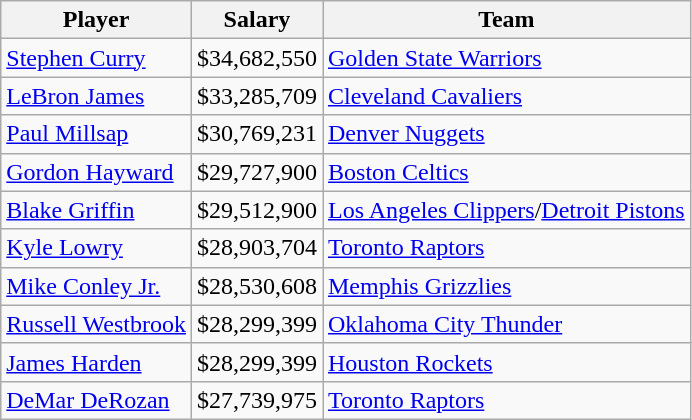<table class="wikitable">
<tr>
<th>Player</th>
<th>Salary</th>
<th>Team</th>
</tr>
<tr>
<td><a href='#'>Stephen Curry</a></td>
<td>$34,682,550</td>
<td><a href='#'>Golden State Warriors</a></td>
</tr>
<tr>
<td><a href='#'>LeBron James</a></td>
<td>$33,285,709</td>
<td><a href='#'>Cleveland Cavaliers</a></td>
</tr>
<tr>
<td><a href='#'>Paul Millsap</a></td>
<td>$30,769,231</td>
<td><a href='#'>Denver Nuggets</a></td>
</tr>
<tr>
<td><a href='#'>Gordon Hayward</a></td>
<td>$29,727,900</td>
<td><a href='#'>Boston Celtics</a></td>
</tr>
<tr>
<td><a href='#'>Blake Griffin</a></td>
<td>$29,512,900</td>
<td><a href='#'>Los Angeles Clippers</a>/<a href='#'>Detroit Pistons</a></td>
</tr>
<tr>
<td><a href='#'>Kyle Lowry</a></td>
<td>$28,903,704</td>
<td><a href='#'>Toronto Raptors</a></td>
</tr>
<tr>
<td><a href='#'>Mike Conley Jr.</a></td>
<td>$28,530,608</td>
<td><a href='#'>Memphis Grizzlies</a></td>
</tr>
<tr>
<td><a href='#'>Russell Westbrook</a></td>
<td>$28,299,399</td>
<td><a href='#'>Oklahoma City Thunder</a></td>
</tr>
<tr>
<td><a href='#'>James Harden</a></td>
<td>$28,299,399</td>
<td><a href='#'>Houston Rockets</a></td>
</tr>
<tr>
<td><a href='#'>DeMar DeRozan</a></td>
<td>$27,739,975</td>
<td><a href='#'>Toronto Raptors</a></td>
</tr>
</table>
